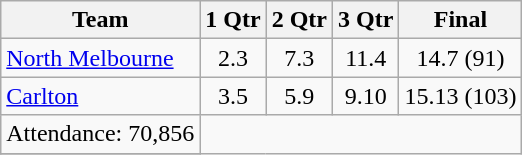<table class="wikitable">
<tr>
<th>Team</th>
<th>1 Qtr</th>
<th>2 Qtr</th>
<th>3 Qtr</th>
<th>Final</th>
</tr>
<tr>
<td><a href='#'>North Melbourne</a></td>
<td align=center>2.3</td>
<td align=center>7.3</td>
<td align=center>11.4</td>
<td align=center>14.7 (91)</td>
</tr>
<tr>
<td><a href='#'>Carlton</a></td>
<td align=center>3.5</td>
<td align=center>5.9</td>
<td align=center>9.10</td>
<td align=center>15.13 (103)</td>
</tr>
<tr>
<td align=center>Attendance: 70,856</td>
</tr>
<tr>
</tr>
</table>
